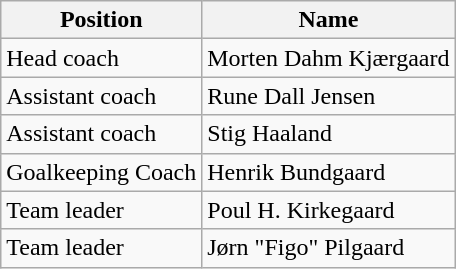<table class="wikitable">
<tr>
<th>Position</th>
<th>Name</th>
</tr>
<tr>
<td>Head coach</td>
<td>Morten Dahm Kjærgaard</td>
</tr>
<tr>
<td>Assistant coach</td>
<td>Rune Dall Jensen</td>
</tr>
<tr>
<td>Assistant coach</td>
<td>Stig Haaland</td>
</tr>
<tr>
<td>Goalkeeping Coach</td>
<td>Henrik Bundgaard</td>
</tr>
<tr>
<td>Team leader</td>
<td>Poul H. Kirkegaard</td>
</tr>
<tr>
<td>Team leader</td>
<td>Jørn "Figo" Pilgaard</td>
</tr>
</table>
